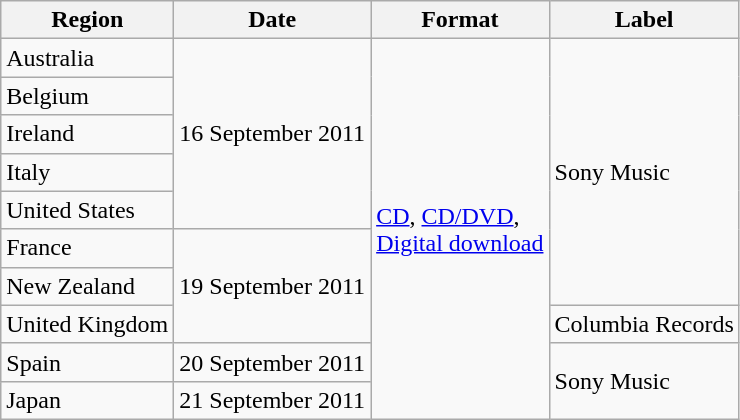<table class="wikitable">
<tr>
<th scope="col">Region</th>
<th scope="col">Date</th>
<th scope="col">Format</th>
<th scope="col">Label</th>
</tr>
<tr>
<td>Australia</td>
<td rowspan="5">16 September 2011</td>
<td rowspan="10"><a href='#'>CD</a>, <a href='#'>CD/DVD</a>,<br><a href='#'>Digital download</a></td>
<td rowspan="7">Sony Music</td>
</tr>
<tr>
<td>Belgium</td>
</tr>
<tr>
<td>Ireland</td>
</tr>
<tr>
<td>Italy</td>
</tr>
<tr>
<td>United States</td>
</tr>
<tr>
<td>France</td>
<td rowspan="3">19 September 2011</td>
</tr>
<tr>
<td>New Zealand</td>
</tr>
<tr>
<td>United Kingdom</td>
<td>Columbia Records</td>
</tr>
<tr>
<td>Spain</td>
<td>20 September 2011</td>
<td rowspan="2">Sony Music</td>
</tr>
<tr>
<td>Japan</td>
<td>21 September 2011</td>
</tr>
</table>
